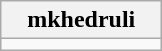<table class="wikitable" style="width:100">
<tr>
<th width="100">mkhedruli</th>
</tr>
<tr>
<td align="center"></td>
</tr>
</table>
